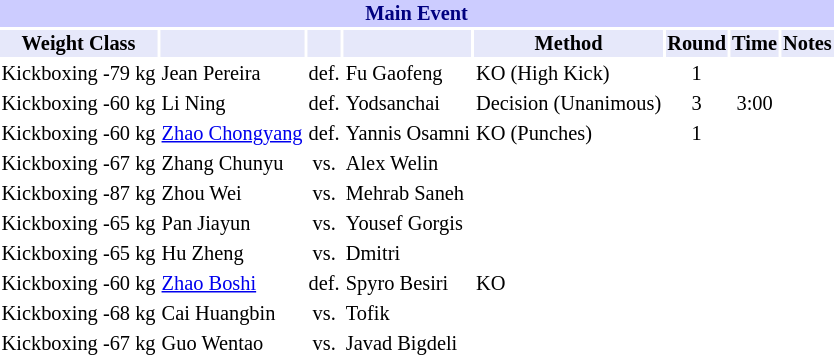<table class="toccolours" style="font-size: 85%;">
<tr>
<th colspan="8" style="background-color: #ccf; color: #000080; text-align: center;"><strong>Main Event</strong></th>
</tr>
<tr>
<th colspan="1" style="background-color: #E6E8FA; color: #000000; text-align: center;">Weight Class</th>
<th colspan="1" style="background-color: #E6E8FA; color: #000000; text-align: center;"></th>
<th colspan="1" style="background-color: #E6E8FA; color: #000000; text-align: center;"></th>
<th colspan="1" style="background-color: #E6E8FA; color: #000000; text-align: center;"></th>
<th colspan="1" style="background-color: #E6E8FA; color: #000000; text-align: center;">Method</th>
<th colspan="1" style="background-color: #E6E8FA; color: #000000; text-align: center;">Round</th>
<th colspan="1" style="background-color: #E6E8FA; color: #000000; text-align: center;">Time</th>
<th colspan="1" style="background-color: #E6E8FA; color: #000000; text-align: center;">Notes</th>
</tr>
<tr>
<td>Kickboxing -79 kg</td>
<td> Jean Pereira</td>
<td align=center>def.</td>
<td> Fu Gaofeng</td>
<td>KO (High Kick)</td>
<td align=center>1</td>
<td align=center></td>
<td></td>
</tr>
<tr>
<td>Kickboxing -60 kg</td>
<td> Li Ning</td>
<td align=center>def.</td>
<td> Yodsanchai</td>
<td>Decision (Unanimous)</td>
<td align=center>3</td>
<td align=center>3:00</td>
<td></td>
</tr>
<tr>
<td>Kickboxing -60 kg</td>
<td> <a href='#'>Zhao Chongyang</a></td>
<td align=center>def.</td>
<td> Yannis Osamni</td>
<td>KO (Punches)</td>
<td align=center>1</td>
<td align=center></td>
<td></td>
</tr>
<tr>
<td>Kickboxing -67 kg</td>
<td> Zhang Chunyu</td>
<td align=center>vs.</td>
<td> Alex Welin</td>
<td></td>
<td align=center></td>
<td align=center></td>
<td></td>
</tr>
<tr>
<td>Kickboxing -87 kg</td>
<td> Zhou Wei</td>
<td align=center>vs.</td>
<td> Mehrab Saneh</td>
<td></td>
<td align=center></td>
<td align=center></td>
<td></td>
</tr>
<tr>
<td>Kickboxing -65 kg</td>
<td> Pan Jiayun</td>
<td align=center>vs.</td>
<td> Yousef Gorgis</td>
<td></td>
<td align=center></td>
<td align=center></td>
<td></td>
</tr>
<tr>
<td>Kickboxing -65 kg</td>
<td> Hu Zheng</td>
<td align=center>vs.</td>
<td> Dmitri</td>
<td></td>
<td align=center></td>
<td align=center></td>
<td></td>
</tr>
<tr>
<td>Kickboxing -60 kg</td>
<td> <a href='#'>Zhao Boshi</a></td>
<td align=center>def.</td>
<td> Spyro Besiri</td>
<td>KO</td>
<td align=center></td>
<td align=center></td>
<td></td>
</tr>
<tr>
<td>Kickboxing -68 kg</td>
<td> Cai Huangbin</td>
<td align=center>vs.</td>
<td> Tofik</td>
<td></td>
<td align=center></td>
<td align=center></td>
<td></td>
</tr>
<tr>
<td>Kickboxing -67 kg</td>
<td> Guo Wentao</td>
<td align=center>vs.</td>
<td> Javad Bigdeli</td>
<td></td>
<td align=center></td>
<td align=center></td>
<td></td>
</tr>
</table>
